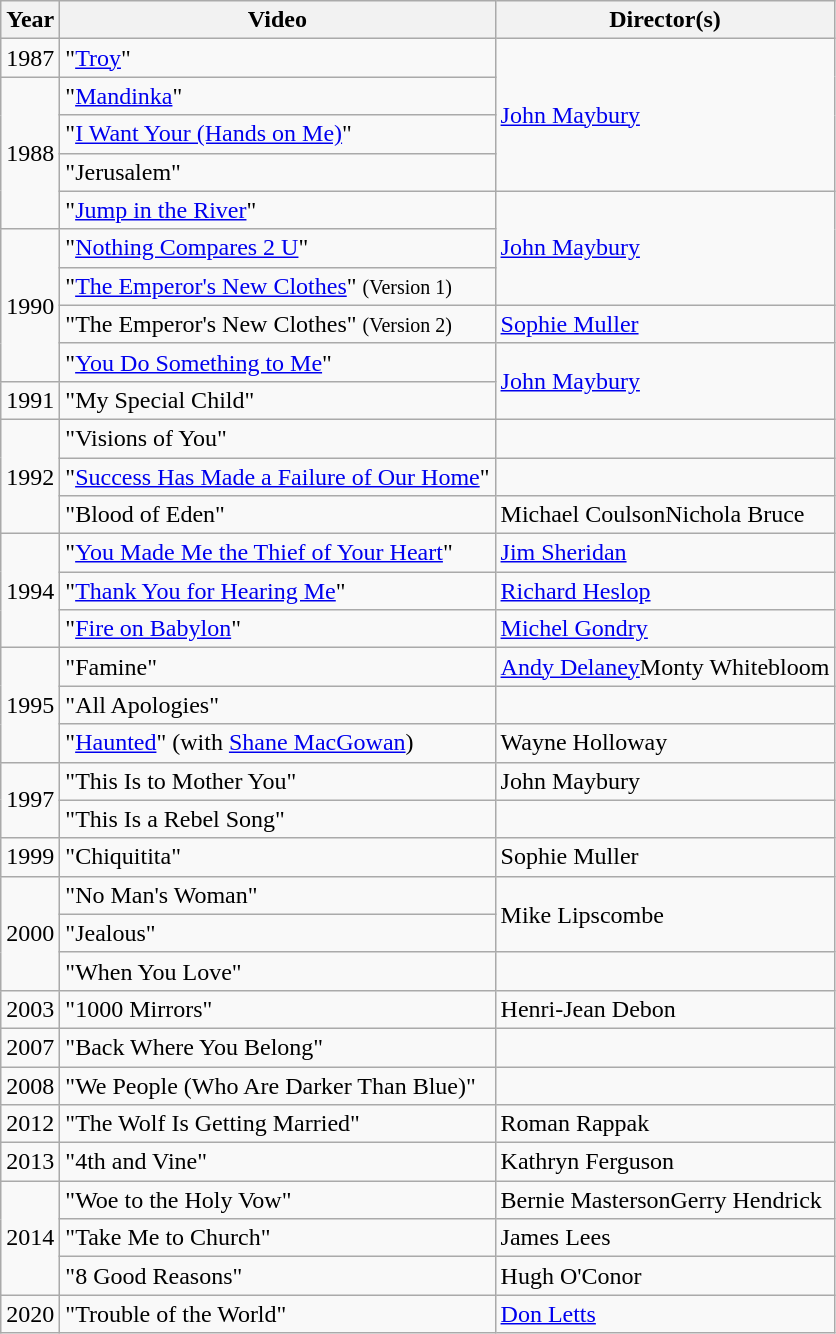<table class="wikitable">
<tr>
<th>Year</th>
<th>Video</th>
<th>Director(s)</th>
</tr>
<tr>
<td>1987</td>
<td>"<a href='#'>Troy</a>"</td>
<td rowspan="4"><a href='#'>John Maybury</a></td>
</tr>
<tr>
<td rowspan="4">1988</td>
<td>"<a href='#'>Mandinka</a>"</td>
</tr>
<tr>
<td>"<a href='#'>I Want Your (Hands on Me)</a>"</td>
</tr>
<tr>
<td>"Jerusalem"</td>
</tr>
<tr>
<td>"<a href='#'>Jump in the River</a>"</td>
<td rowspan="3"><a href='#'>John Maybury</a></td>
</tr>
<tr>
<td rowspan="4">1990</td>
<td>"<a href='#'>Nothing Compares 2 U</a>"</td>
</tr>
<tr>
<td>"<a href='#'>The Emperor's New Clothes</a>" <small>(Version 1)</small></td>
</tr>
<tr>
<td>"The Emperor's New Clothes" <small>(Version 2)</small></td>
<td><a href='#'>Sophie Muller</a></td>
</tr>
<tr>
<td>"<a href='#'>You Do Something to Me</a>"</td>
<td rowspan="2"><a href='#'>John Maybury</a></td>
</tr>
<tr>
<td>1991</td>
<td>"My Special Child"</td>
</tr>
<tr>
<td rowspan="3">1992</td>
<td>"Visions of You"</td>
<td></td>
</tr>
<tr>
<td>"<a href='#'>Success Has Made a Failure of Our Home</a>"</td>
<td></td>
</tr>
<tr>
<td>"Blood of Eden"</td>
<td>Michael CoulsonNichola Bruce</td>
</tr>
<tr>
<td rowspan="3">1994</td>
<td>"<a href='#'>You Made Me the Thief of Your Heart</a>"</td>
<td><a href='#'>Jim Sheridan</a></td>
</tr>
<tr>
<td>"<a href='#'>Thank You for Hearing Me</a>"</td>
<td><a href='#'>Richard Heslop</a></td>
</tr>
<tr>
<td>"<a href='#'>Fire on Babylon</a>"</td>
<td><a href='#'>Michel Gondry</a></td>
</tr>
<tr>
<td rowspan="3">1995</td>
<td>"Famine"</td>
<td><a href='#'>Andy Delaney</a>Monty Whitebloom</td>
</tr>
<tr>
<td>"All Apologies"</td>
<td></td>
</tr>
<tr>
<td>"<a href='#'>Haunted</a>" (with <a href='#'>Shane MacGowan</a>)</td>
<td>Wayne Holloway</td>
</tr>
<tr>
<td rowspan="2">1997</td>
<td>"This Is to Mother You"</td>
<td>John Maybury</td>
</tr>
<tr>
<td>"This Is a Rebel Song"</td>
<td></td>
</tr>
<tr>
<td>1999</td>
<td>"Chiquitita"</td>
<td>Sophie Muller</td>
</tr>
<tr>
<td rowspan="3">2000</td>
<td>"No Man's Woman"</td>
<td rowspan="2">Mike Lipscombe</td>
</tr>
<tr>
<td>"Jealous"</td>
</tr>
<tr>
<td>"When You Love"</td>
<td></td>
</tr>
<tr>
<td>2003</td>
<td>"1000 Mirrors"</td>
<td>Henri-Jean Debon</td>
</tr>
<tr>
<td>2007</td>
<td>"Back Where You Belong"</td>
<td></td>
</tr>
<tr>
<td>2008</td>
<td>"We People (Who Are Darker Than Blue)"</td>
<td></td>
</tr>
<tr>
<td>2012</td>
<td>"The Wolf Is Getting Married"</td>
<td>Roman Rappak</td>
</tr>
<tr>
<td>2013</td>
<td>"4th and Vine"</td>
<td>Kathryn Ferguson</td>
</tr>
<tr>
<td rowspan=3>2014</td>
<td>"Woe to the Holy Vow"</td>
<td>Bernie MastersonGerry Hendrick</td>
</tr>
<tr>
<td>"Take Me to Church"</td>
<td>James Lees</td>
</tr>
<tr>
<td>"8 Good Reasons"</td>
<td>Hugh O'Conor</td>
</tr>
<tr>
<td>2020</td>
<td>"Trouble of the World"</td>
<td><a href='#'>Don Letts</a></td>
</tr>
</table>
